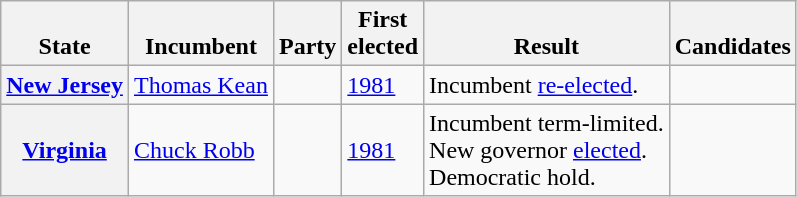<table class="wikitable sortable">
<tr valign=bottom>
<th>State</th>
<th>Incumbent</th>
<th>Party</th>
<th>First<br>elected</th>
<th>Result</th>
<th>Candidates</th>
</tr>
<tr>
<th><a href='#'>New Jersey</a></th>
<td><a href='#'>Thomas Kean</a></td>
<td></td>
<td><a href='#'>1981</a></td>
<td>Incumbent <a href='#'>re-elected</a>.</td>
<td nowrap></td>
</tr>
<tr>
<th><a href='#'>Virginia</a></th>
<td><a href='#'>Chuck Robb</a></td>
<td></td>
<td><a href='#'>1981</a></td>
<td>Incumbent term-limited.<br>New governor <a href='#'>elected</a>.<br>Democratic hold.</td>
<td nowrap></td>
</tr>
</table>
